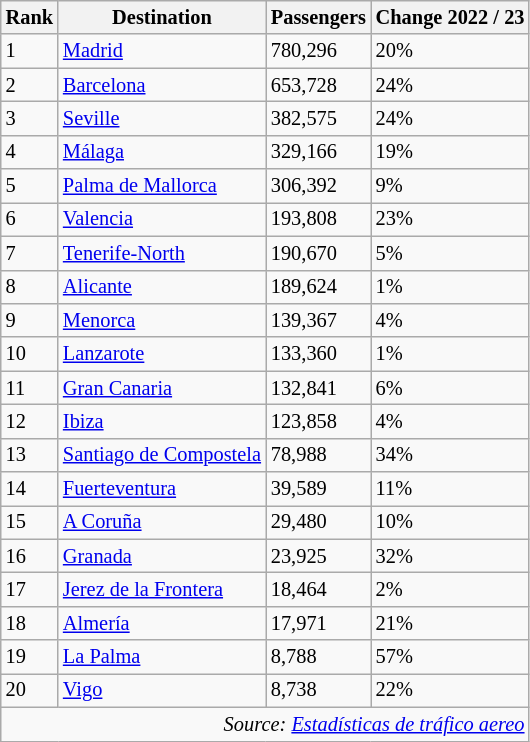<table class="wikitable" style="font-size: 85%; width:align">
<tr>
<th>Rank</th>
<th>Destination</th>
<th>Passengers</th>
<th>Change 2022 / 23</th>
</tr>
<tr>
<td>1</td>
<td> <a href='#'>Madrid</a></td>
<td>780,296</td>
<td> 20%</td>
</tr>
<tr>
<td>2</td>
<td> <a href='#'>Barcelona</a></td>
<td>653,728</td>
<td> 24%</td>
</tr>
<tr>
<td>3</td>
<td> <a href='#'>Seville</a></td>
<td>382,575</td>
<td> 24%</td>
</tr>
<tr>
<td>4</td>
<td> <a href='#'>Málaga</a></td>
<td>329,166</td>
<td> 19%</td>
</tr>
<tr>
<td>5</td>
<td> <a href='#'>Palma de Mallorca</a></td>
<td>306,392</td>
<td> 9%</td>
</tr>
<tr>
<td>6</td>
<td> <a href='#'>Valencia</a></td>
<td>193,808</td>
<td> 23%</td>
</tr>
<tr>
<td>7</td>
<td> <a href='#'>Tenerife-North</a></td>
<td>190,670</td>
<td> 5%</td>
</tr>
<tr>
<td>8</td>
<td> <a href='#'>Alicante</a></td>
<td>189,624</td>
<td> 1%</td>
</tr>
<tr>
<td>9</td>
<td> <a href='#'>Menorca</a></td>
<td>139,367</td>
<td> 4%</td>
</tr>
<tr>
<td>10</td>
<td> <a href='#'>Lanzarote</a></td>
<td>133,360</td>
<td> 1%</td>
</tr>
<tr>
<td>11</td>
<td> <a href='#'>Gran Canaria</a></td>
<td>132,841</td>
<td> 6%</td>
</tr>
<tr>
<td>12</td>
<td> <a href='#'>Ibiza</a></td>
<td>123,858</td>
<td> 4%</td>
</tr>
<tr>
<td>13</td>
<td> <a href='#'>Santiago de Compostela</a></td>
<td>78,988</td>
<td> 34%</td>
</tr>
<tr>
<td>14</td>
<td> <a href='#'>Fuerteventura</a></td>
<td>39,589</td>
<td> 11%</td>
</tr>
<tr>
<td>15</td>
<td> <a href='#'>A Coruña</a></td>
<td>29,480</td>
<td> 10%</td>
</tr>
<tr>
<td>16</td>
<td> <a href='#'>Granada</a></td>
<td>23,925</td>
<td> 32%</td>
</tr>
<tr>
<td>17</td>
<td> <a href='#'>Jerez de la Frontera</a></td>
<td>18,464</td>
<td> 2%</td>
</tr>
<tr>
<td>18</td>
<td> <a href='#'>Almería</a></td>
<td>17,971</td>
<td> 21%</td>
</tr>
<tr>
<td>19</td>
<td> <a href='#'>La Palma</a></td>
<td>8,788</td>
<td> 57%</td>
</tr>
<tr>
<td>20</td>
<td> <a href='#'>Vigo</a></td>
<td>8,738</td>
<td> 22%</td>
</tr>
<tr>
<td colspan="4" style="text-align:right;"><em>Source: <a href='#'>Estadísticas de tráfico aereo</a></em></td>
</tr>
</table>
